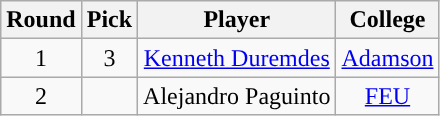<table class="wikitable sortable sortable">
<tr>
<th>Round</th>
<th>Pick</th>
<th>Player</th>
<th>College</th>
</tr>
<tr style="text-align: center">
<td align="center">1</td>
<td align="center">3</td>
<td><a href='#'>Kenneth Duremdes</a></td>
<td><a href='#'>Adamson</a></td>
</tr>
<tr style="text-align: center">
<td align="center">2</td>
<td align="center"></td>
<td>Alejandro Paguinto</td>
<td><a href='#'>FEU</a></td>
</tr>
</table>
